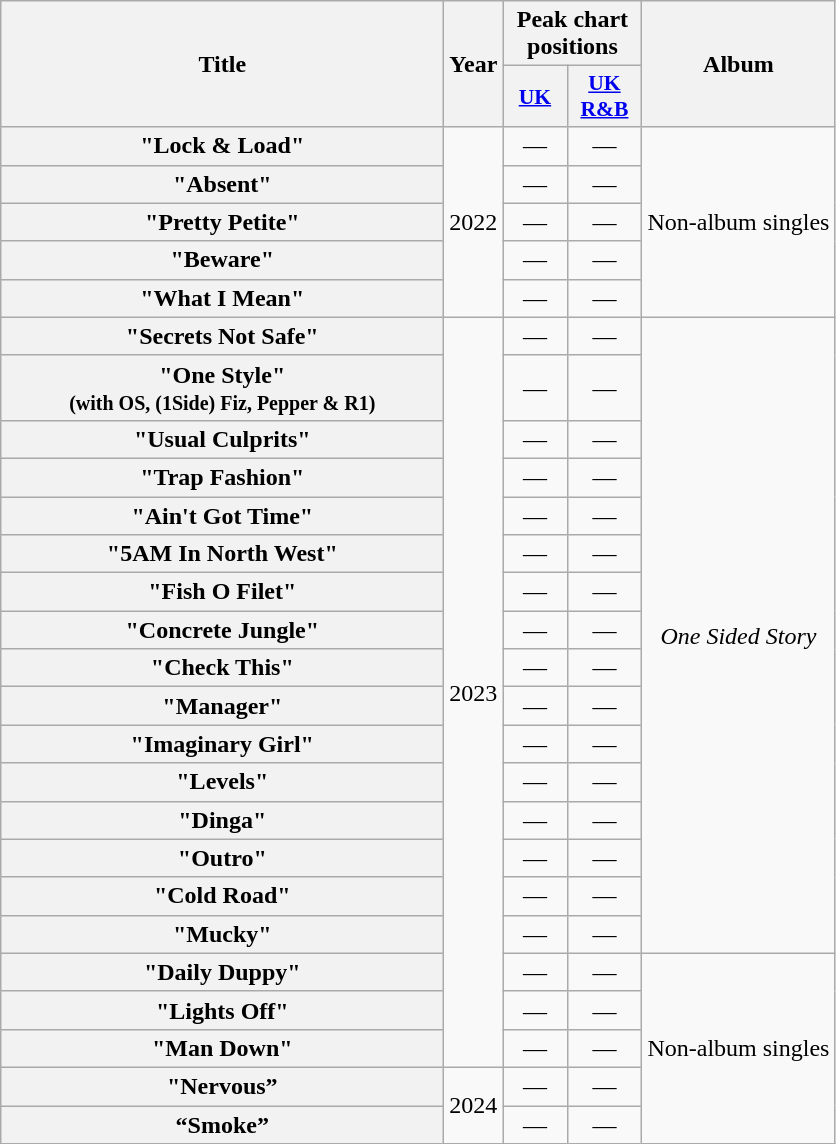<table class="wikitable plainrowheaders" style="text-align:center;">
<tr>
<th rowspan="2" scope="col" style="width:18em;">Title</th>
<th rowspan="2" scope="col" style="width:1em;">Year</th>
<th colspan="2" scope="col">Peak chart positions</th>
<th rowspan="2" scope="col">Album</th>
</tr>
<tr>
<th scope="col" style="width:2.5em;font-size:90%;"><a href='#'>UK</a><br></th>
<th scope="col" style="width:3em;font-size:90%;"><a href='#'>UK</a><br><a href='#'>R&B</a>
</th>
</tr>
<tr>
<th scope="row">"Lock & Load"</th>
<td rowspan="5">2022</td>
<td>—</td>
<td>—</td>
<td rowspan="5">Non-album singles</td>
</tr>
<tr>
<th scope="row">"Absent"</th>
<td>—</td>
<td>—</td>
</tr>
<tr>
<th scope="row">"Pretty Petite"</th>
<td>—</td>
<td>—</td>
</tr>
<tr>
<th scope="row">"Beware"</th>
<td>—</td>
<td>—</td>
</tr>
<tr>
<th scope="row">"What I Mean"</th>
<td>—</td>
<td>—</td>
</tr>
<tr>
<th scope="row">"Secrets Not Safe"</th>
<td rowspan="19">2023</td>
<td>—</td>
<td>—</td>
<td rowspan="16"><em>One Sided Story</em></td>
</tr>
<tr>
<th scope="row">"One Style"<br><small>(with OS, (1Side) Fiz, Pepper & R1)</small></th>
<td>—</td>
<td>—</td>
</tr>
<tr>
<th scope="row">"Usual Culprits"</th>
<td>—</td>
<td>—</td>
</tr>
<tr>
<th scope="row">"Trap Fashion"</th>
<td>—</td>
<td>—</td>
</tr>
<tr>
<th scope="row">"Ain't Got Time"</th>
<td>—</td>
<td>—</td>
</tr>
<tr>
<th scope="row">"5AM In North West"</th>
<td>—</td>
<td>—</td>
</tr>
<tr>
<th scope="row">"Fish O Filet"</th>
<td>—</td>
<td>—</td>
</tr>
<tr>
<th scope="row">"Concrete Jungle"</th>
<td>—</td>
<td>—</td>
</tr>
<tr>
<th scope="row">"Check This"</th>
<td>—</td>
<td>—</td>
</tr>
<tr>
<th scope="row">"Manager"</th>
<td>—</td>
<td>—</td>
</tr>
<tr>
<th scope="row">"Imaginary Girl"</th>
<td>—</td>
<td>—</td>
</tr>
<tr>
<th scope="row">"Levels"</th>
<td>—</td>
<td>—</td>
</tr>
<tr>
<th scope="row">"Dinga"</th>
<td>—</td>
<td>—</td>
</tr>
<tr>
<th scope="row">"Outro"</th>
<td>—</td>
<td>—</td>
</tr>
<tr>
<th scope="row">"Cold Road"</th>
<td>—</td>
<td>—</td>
</tr>
<tr>
<th scope="row">"Mucky"</th>
<td>—</td>
<td>—</td>
</tr>
<tr>
<th scope="row">"Daily Duppy"</th>
<td>—</td>
<td>—</td>
<td rowspan="5">Non-album singles</td>
</tr>
<tr>
<th scope="row">"Lights Off"</th>
<td>—</td>
<td>—</td>
</tr>
<tr>
<th scope="row">"Man Down"</th>
<td>—</td>
<td>—</td>
</tr>
<tr>
<th>"Nervous”</th>
<td rowspan="2">2024</td>
<td>—</td>
<td>—</td>
</tr>
<tr>
<th>“Smoke”</th>
<td>—</td>
<td>—</td>
</tr>
</table>
